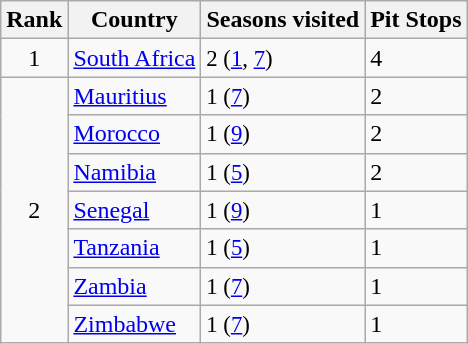<table class="wikitable">
<tr>
<th>Rank</th>
<th>Country</th>
<th>Seasons visited</th>
<th>Pit Stops</th>
</tr>
<tr>
<td style="text-align:center;">1</td>
<td><a href='#'>South Africa</a></td>
<td style="font-size:95%">2 (<a href='#'>1</a>, <a href='#'>7</a>)</td>
<td>4</td>
</tr>
<tr>
<td rowspan="7" style="text-align:center;">2</td>
<td><a href='#'>Mauritius</a></td>
<td style="font-size:95%">1 (<a href='#'>7</a>)</td>
<td>2</td>
</tr>
<tr>
<td><a href='#'>Morocco</a></td>
<td style="font-size:95%">1 (<a href='#'>9</a>)</td>
<td>2</td>
</tr>
<tr>
<td><a href='#'>Namibia</a></td>
<td style="font-size:95%">1 (<a href='#'>5</a>)</td>
<td>2</td>
</tr>
<tr>
<td><a href='#'>Senegal</a></td>
<td style="font-size:95%">1 (<a href='#'>9</a>)</td>
<td>1</td>
</tr>
<tr>
<td><a href='#'>Tanzania</a></td>
<td style="font-size:95%">1 (<a href='#'>5</a>)</td>
<td>1</td>
</tr>
<tr>
<td><a href='#'>Zambia</a></td>
<td style="font-size:95%">1 (<a href='#'>7</a>)</td>
<td>1</td>
</tr>
<tr>
<td><a href='#'>Zimbabwe</a></td>
<td style="font-size:95%">1 (<a href='#'>7</a>)</td>
<td>1</td>
</tr>
</table>
